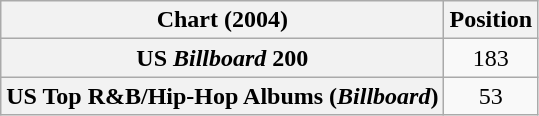<table class="wikitable sortable plainrowheaders">
<tr>
<th scope="col">Chart (2004)</th>
<th scope="col">Position</th>
</tr>
<tr>
<th scope="row">US <em>Billboard</em> 200</th>
<td style="text-align:center;">183</td>
</tr>
<tr>
<th scope="row">US Top R&B/Hip-Hop Albums (<em>Billboard</em>)</th>
<td style="text-align:center;">53</td>
</tr>
</table>
